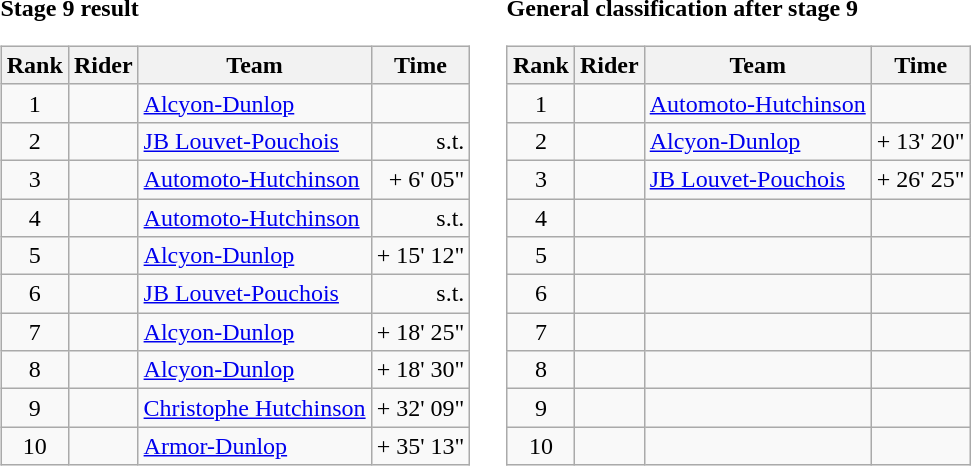<table>
<tr>
<td><strong>Stage 9 result</strong><br><table class="wikitable">
<tr>
<th scope="col">Rank</th>
<th scope="col">Rider</th>
<th scope="col">Team</th>
<th scope="col">Time</th>
</tr>
<tr>
<td style="text-align:center;">1</td>
<td></td>
<td><a href='#'>Alcyon-Dunlop</a></td>
<td style="text-align:right;"></td>
</tr>
<tr>
<td style="text-align:center;">2</td>
<td></td>
<td><a href='#'>JB Louvet-Pouchois</a></td>
<td style="text-align:right;">s.t.</td>
</tr>
<tr>
<td style="text-align:center;">3</td>
<td></td>
<td><a href='#'>Automoto-Hutchinson</a></td>
<td style="text-align:right;">+ 6' 05"</td>
</tr>
<tr>
<td style="text-align:center;">4</td>
<td></td>
<td><a href='#'>Automoto-Hutchinson</a></td>
<td style="text-align:right;">s.t.</td>
</tr>
<tr>
<td style="text-align:center;">5</td>
<td></td>
<td><a href='#'>Alcyon-Dunlop</a></td>
<td style="text-align:right;">+ 15' 12"</td>
</tr>
<tr>
<td style="text-align:center;">6</td>
<td></td>
<td><a href='#'>JB Louvet-Pouchois</a></td>
<td style="text-align:right;">s.t.</td>
</tr>
<tr>
<td style="text-align:center;">7</td>
<td></td>
<td><a href='#'>Alcyon-Dunlop</a></td>
<td style="text-align:right;">+ 18' 25"</td>
</tr>
<tr>
<td style="text-align:center;">8</td>
<td></td>
<td><a href='#'>Alcyon-Dunlop</a></td>
<td style="text-align:right;">+ 18' 30"</td>
</tr>
<tr>
<td style="text-align:center;">9</td>
<td></td>
<td><a href='#'>Christophe Hutchinson</a></td>
<td style="text-align:right;">+ 32' 09"</td>
</tr>
<tr>
<td style="text-align:center;">10</td>
<td></td>
<td><a href='#'>Armor-Dunlop</a></td>
<td style="text-align:right;">+ 35' 13"</td>
</tr>
</table>
</td>
<td></td>
<td><strong>General classification after stage 9</strong><br><table class="wikitable">
<tr>
<th scope="col">Rank</th>
<th scope="col">Rider</th>
<th scope="col">Team</th>
<th scope="col">Time</th>
</tr>
<tr>
<td style="text-align:center;">1</td>
<td></td>
<td><a href='#'>Automoto-Hutchinson</a></td>
<td style="text-align:right;"></td>
</tr>
<tr>
<td style="text-align:center;">2</td>
<td></td>
<td><a href='#'>Alcyon-Dunlop</a></td>
<td style="text-align:right;">+ 13' 20"</td>
</tr>
<tr>
<td style="text-align:center;">3</td>
<td></td>
<td><a href='#'>JB Louvet-Pouchois</a></td>
<td style="text-align:right;">+ 26' 25"</td>
</tr>
<tr>
<td style="text-align:center;">4</td>
<td></td>
<td></td>
<td></td>
</tr>
<tr>
<td style="text-align:center;">5</td>
<td></td>
<td></td>
<td></td>
</tr>
<tr>
<td style="text-align:center;">6</td>
<td></td>
<td></td>
<td></td>
</tr>
<tr>
<td style="text-align:center;">7</td>
<td></td>
<td></td>
<td></td>
</tr>
<tr>
<td style="text-align:center;">8</td>
<td></td>
<td></td>
<td></td>
</tr>
<tr>
<td style="text-align:center;">9</td>
<td></td>
<td></td>
<td></td>
</tr>
<tr>
<td style="text-align:center;">10</td>
<td></td>
<td></td>
<td></td>
</tr>
</table>
</td>
</tr>
</table>
